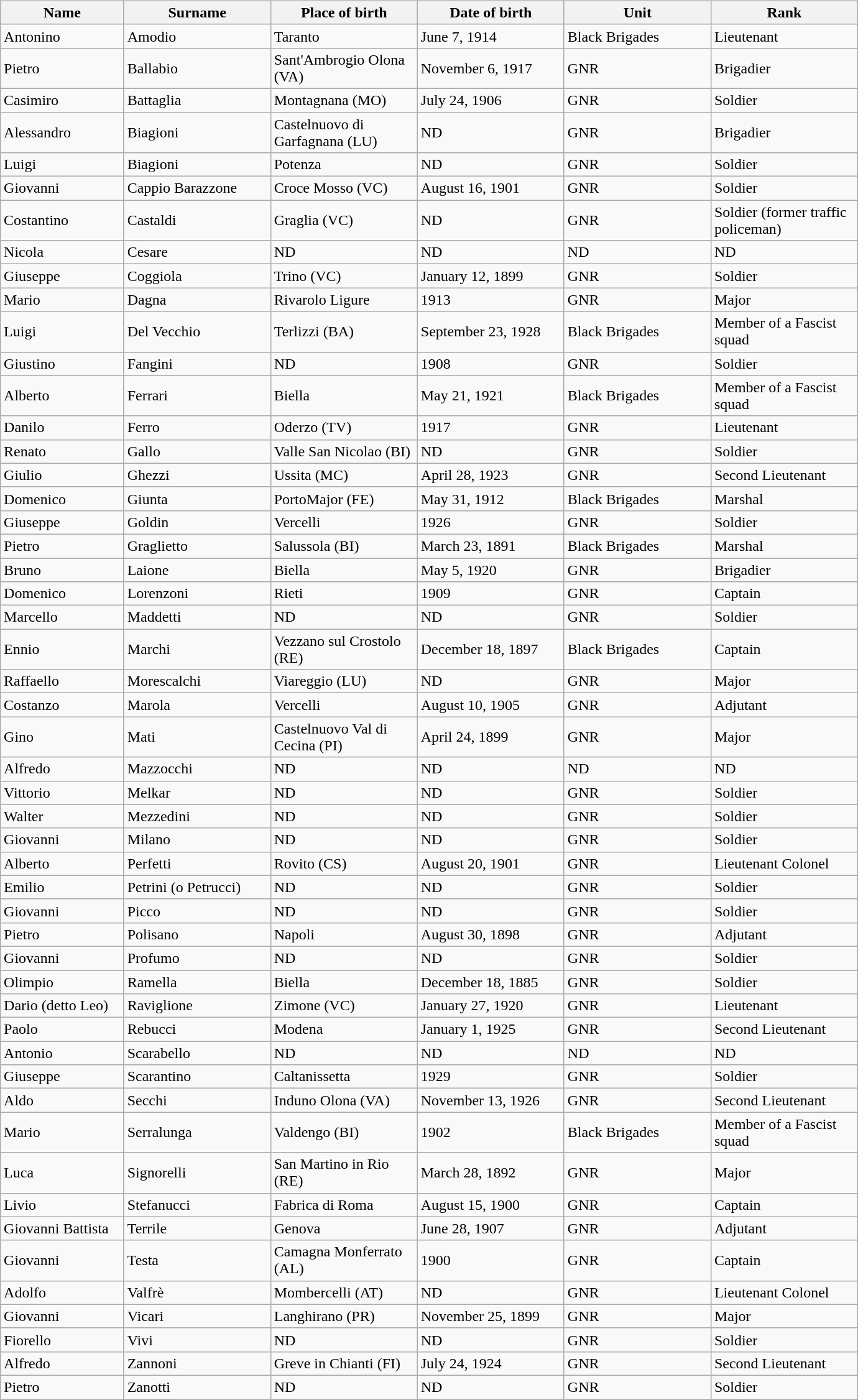<table style="width:100%; background:transparent; ">
<tr>
<td align="center"><br><table class="wikitable sortable">
<tr>
<th width="125">Name</th>
<th width="150">Surname</th>
<th width="150">Place of birth</th>
<th width="150">Date of birth</th>
<th width="150">Unit</th>
<th width="150">Rank</th>
</tr>
<tr>
<td>Antonino</td>
<td>Amodio</td>
<td>Taranto</td>
<td>June 7, 1914</td>
<td>Black Brigades</td>
<td>Lieutenant</td>
</tr>
<tr>
<td>Pietro</td>
<td>Ballabio</td>
<td>Sant'Ambrogio Olona (VA)</td>
<td>November 6, 1917</td>
<td>GNR</td>
<td>Brigadier</td>
</tr>
<tr>
<td>Casimiro</td>
<td>Battaglia</td>
<td>Montagnana (MO)</td>
<td>July 24, 1906</td>
<td>GNR</td>
<td>Soldier</td>
</tr>
<tr>
<td>Alessandro</td>
<td>Biagioni</td>
<td>Castelnuovo di Garfagnana (LU)</td>
<td>ND</td>
<td>GNR</td>
<td>Brigadier</td>
</tr>
<tr>
<td>Luigi</td>
<td>Biagioni</td>
<td>Potenza</td>
<td>ND</td>
<td>GNR</td>
<td>Soldier</td>
</tr>
<tr>
<td>Giovanni</td>
<td>Cappio Barazzone</td>
<td>Croce Mosso (VC)</td>
<td>August 16, 1901</td>
<td>GNR</td>
<td>Soldier</td>
</tr>
<tr>
<td>Costantino</td>
<td>Castaldi</td>
<td>Graglia (VC)</td>
<td>ND</td>
<td>GNR</td>
<td>Soldier (former traffic policeman)</td>
</tr>
<tr>
<td>Nicola</td>
<td>Cesare</td>
<td>ND</td>
<td>ND</td>
<td>ND</td>
<td>ND</td>
</tr>
<tr>
<td>Giuseppe</td>
<td>Coggiola</td>
<td>Trino (VC)</td>
<td>January 12, 1899</td>
<td>GNR</td>
<td>Soldier</td>
</tr>
<tr>
<td>Mario</td>
<td>Dagna</td>
<td>Rivarolo Ligure</td>
<td>1913</td>
<td>GNR</td>
<td>Major</td>
</tr>
<tr>
<td>Luigi</td>
<td>Del Vecchio</td>
<td>Terlizzi (BA)</td>
<td>September 23, 1928</td>
<td>Black Brigades</td>
<td>Member of a Fascist squad</td>
</tr>
<tr>
<td>Giustino</td>
<td>Fangini</td>
<td>ND</td>
<td>1908</td>
<td>GNR</td>
<td>Soldier</td>
</tr>
<tr>
<td>Alberto</td>
<td>Ferrari</td>
<td>Biella</td>
<td>May 21, 1921</td>
<td>Black Brigades</td>
<td>Member of a Fascist squad</td>
</tr>
<tr>
<td>Danilo</td>
<td>Ferro</td>
<td>Oderzo (TV)</td>
<td>1917</td>
<td>GNR</td>
<td>Lieutenant</td>
</tr>
<tr>
<td>Renato</td>
<td>Gallo</td>
<td>Valle San Nicolao (BI)</td>
<td>ND</td>
<td>GNR</td>
<td>Soldier</td>
</tr>
<tr>
<td>Giulio</td>
<td>Ghezzi</td>
<td>Ussita (MC)</td>
<td>April 28, 1923</td>
<td>GNR</td>
<td>Second Lieutenant</td>
</tr>
<tr>
<td>Domenico</td>
<td>Giunta</td>
<td>PortoMajor (FE)</td>
<td>May 31, 1912</td>
<td>Black Brigades</td>
<td>Marshal</td>
</tr>
<tr>
<td>Giuseppe</td>
<td>Goldin</td>
<td>Vercelli</td>
<td>1926</td>
<td>GNR</td>
<td>Soldier</td>
</tr>
<tr>
<td>Pietro</td>
<td>Graglietto</td>
<td>Salussola (BI)</td>
<td>March 23, 1891</td>
<td>Black Brigades</td>
<td>Marshal</td>
</tr>
<tr>
<td>Bruno</td>
<td>Laione</td>
<td>Biella</td>
<td>May 5, 1920</td>
<td>GNR</td>
<td>Brigadier</td>
</tr>
<tr>
<td>Domenico</td>
<td>Lorenzoni</td>
<td>Rieti</td>
<td>1909</td>
<td>GNR</td>
<td>Captain</td>
</tr>
<tr>
<td>Marcello</td>
<td>Maddetti</td>
<td>ND</td>
<td>ND</td>
<td>GNR</td>
<td>Soldier</td>
</tr>
<tr>
<td>Ennio</td>
<td>Marchi</td>
<td>Vezzano sul Crostolo (RE)</td>
<td>December 18, 1897</td>
<td>Black Brigades</td>
<td>Captain</td>
</tr>
<tr>
<td>Raffaello</td>
<td>Morescalchi</td>
<td>Viareggio (LU)</td>
<td>ND</td>
<td>GNR</td>
<td>Major</td>
</tr>
<tr>
<td>Costanzo</td>
<td>Marola</td>
<td>Vercelli</td>
<td>August 10, 1905</td>
<td>GNR</td>
<td>Adjutant</td>
</tr>
<tr>
<td>Gino</td>
<td>Mati</td>
<td>Castelnuovo Val di Cecina (PI)</td>
<td>April 24, 1899</td>
<td>GNR</td>
<td>Major</td>
</tr>
<tr>
<td>Alfredo</td>
<td>Mazzocchi</td>
<td>ND</td>
<td>ND</td>
<td>ND</td>
<td>ND</td>
</tr>
<tr>
<td>Vittorio</td>
<td>Melkar</td>
<td>ND</td>
<td>ND</td>
<td>GNR</td>
<td>Soldier</td>
</tr>
<tr>
<td>Walter</td>
<td>Mezzedini</td>
<td>ND</td>
<td>ND</td>
<td>GNR</td>
<td>Soldier</td>
</tr>
<tr>
<td>Giovanni</td>
<td>Milano</td>
<td>ND</td>
<td>ND</td>
<td>GNR</td>
<td>Soldier</td>
</tr>
<tr>
<td>Alberto</td>
<td>Perfetti</td>
<td>Rovito (CS)</td>
<td>August 20, 1901</td>
<td>GNR</td>
<td>Lieutenant Colonel</td>
</tr>
<tr>
<td>Emilio</td>
<td>Petrini (o Petrucci)</td>
<td>ND</td>
<td>ND</td>
<td>GNR</td>
<td>Soldier</td>
</tr>
<tr>
<td>Giovanni</td>
<td>Picco</td>
<td>ND</td>
<td>ND</td>
<td>GNR</td>
<td>Soldier</td>
</tr>
<tr>
<td>Pietro</td>
<td>Polisano</td>
<td>Napoli</td>
<td>August 30, 1898</td>
<td>GNR</td>
<td>Adjutant</td>
</tr>
<tr>
<td>Giovanni</td>
<td>Profumo</td>
<td>ND</td>
<td>ND</td>
<td>GNR</td>
<td>Soldier</td>
</tr>
<tr>
<td>Olimpio</td>
<td>Ramella</td>
<td>Biella</td>
<td>December 18, 1885</td>
<td>GNR</td>
<td>Soldier</td>
</tr>
<tr>
<td>Dario (detto Leo)</td>
<td>Raviglione</td>
<td>Zimone (VC)</td>
<td>January 27, 1920</td>
<td>GNR</td>
<td>Lieutenant</td>
</tr>
<tr>
<td>Paolo</td>
<td>Rebucci</td>
<td>Modena</td>
<td>January 1, 1925</td>
<td>GNR</td>
<td>Second Lieutenant</td>
</tr>
<tr>
<td>Antonio</td>
<td>Scarabello</td>
<td>ND</td>
<td>ND</td>
<td>ND</td>
<td>ND</td>
</tr>
<tr>
<td>Giuseppe</td>
<td>Scarantino</td>
<td>Caltanissetta</td>
<td>1929</td>
<td>GNR</td>
<td>Soldier</td>
</tr>
<tr>
<td>Aldo</td>
<td>Secchi</td>
<td>Induno Olona (VA)</td>
<td>November 13, 1926</td>
<td>GNR</td>
<td>Second Lieutenant</td>
</tr>
<tr>
<td>Mario</td>
<td>Serralunga</td>
<td>Valdengo (BI)</td>
<td>1902</td>
<td>Black Brigades</td>
<td>Member of a Fascist squad</td>
</tr>
<tr>
<td>Luca</td>
<td>Signorelli</td>
<td>San Martino in Rio (RE)</td>
<td>March 28, 1892</td>
<td>GNR</td>
<td>Major</td>
</tr>
<tr>
<td>Livio</td>
<td>Stefanucci</td>
<td>Fabrica di Roma</td>
<td>August 15, 1900</td>
<td>GNR</td>
<td>Captain</td>
</tr>
<tr>
<td>Giovanni Battista</td>
<td>Terrile</td>
<td>Genova</td>
<td>June 28, 1907</td>
<td>GNR</td>
<td>Adjutant</td>
</tr>
<tr>
<td>Giovanni</td>
<td>Testa</td>
<td>Camagna Monferrato (AL)</td>
<td>1900</td>
<td>GNR</td>
<td>Captain</td>
</tr>
<tr>
<td>Adolfo</td>
<td>Valfrè</td>
<td>Mombercelli (AT)</td>
<td>ND</td>
<td>GNR</td>
<td>Lieutenant Colonel</td>
</tr>
<tr>
<td>Giovanni</td>
<td>Vicari</td>
<td>Langhirano (PR)</td>
<td>November 25, 1899</td>
<td>GNR</td>
<td>Major</td>
</tr>
<tr>
<td>Fiorello</td>
<td>Vivi</td>
<td>ND</td>
<td>ND</td>
<td>GNR</td>
<td>Soldier</td>
</tr>
<tr>
<td>Alfredo</td>
<td>Zannoni</td>
<td>Greve in Chianti (FI)</td>
<td>July 24, 1924</td>
<td>GNR</td>
<td>Second Lieutenant</td>
</tr>
<tr>
<td>Pietro</td>
<td>Zanotti</td>
<td>ND</td>
<td>ND</td>
<td>GNR</td>
<td>Soldier</td>
</tr>
</table>
</td>
</tr>
</table>
